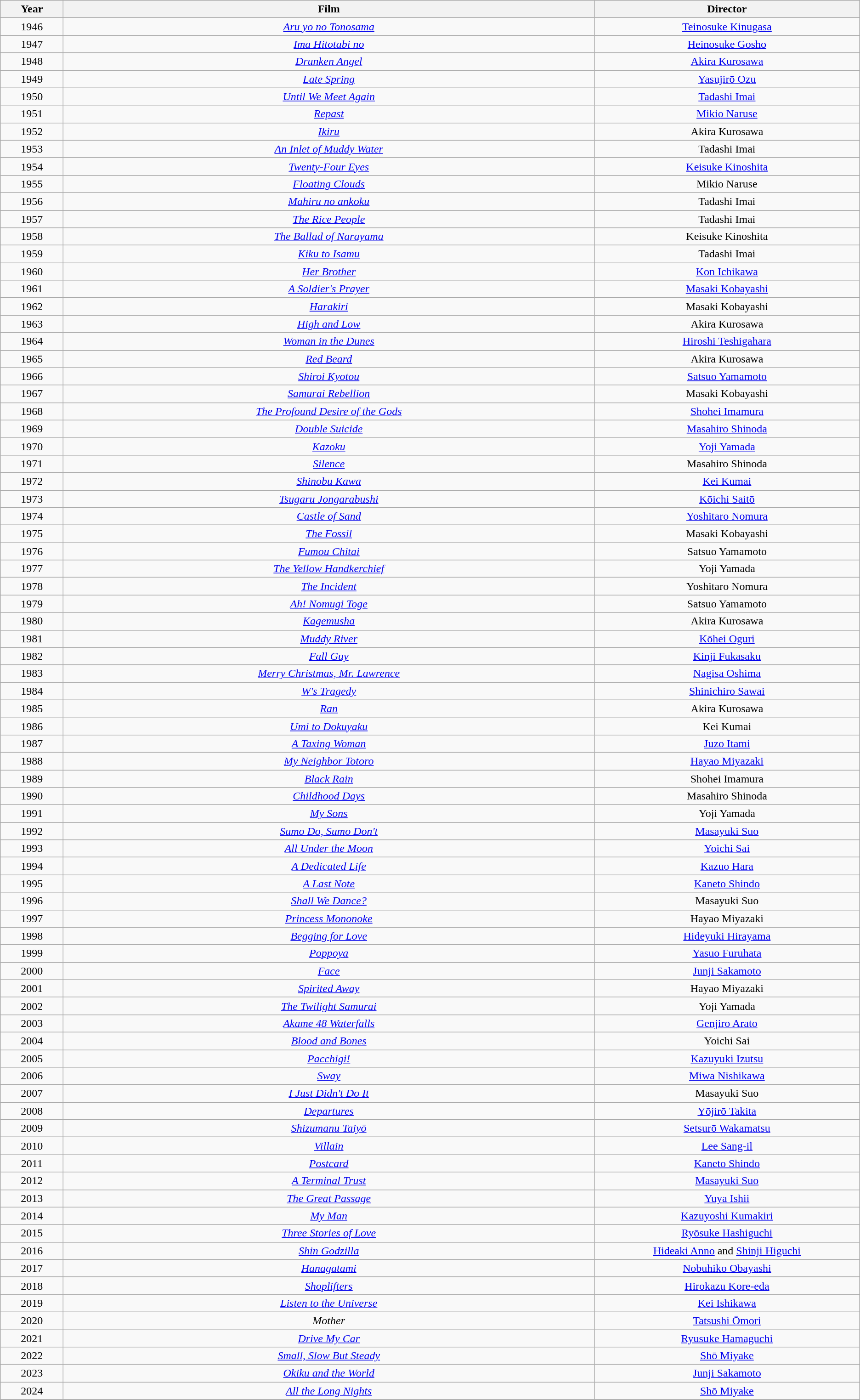<table class="wikitable sortable" style="text-align:center;">
<tr>
<th width=2%>Year</th>
<th width=20%>Film</th>
<th width=10%>Director</th>
</tr>
<tr>
<td>1946</td>
<td><em><a href='#'>Aru yo no Tonosama</a></em></td>
<td><a href='#'>Teinosuke Kinugasa</a></td>
</tr>
<tr>
<td>1947</td>
<td><em><a href='#'>Ima Hitotabi no</a></em></td>
<td><a href='#'>Heinosuke Gosho</a></td>
</tr>
<tr>
<td>1948</td>
<td><em><a href='#'>Drunken Angel</a></em></td>
<td><a href='#'>Akira Kurosawa</a></td>
</tr>
<tr>
<td>1949</td>
<td><em><a href='#'>Late Spring</a></em></td>
<td><a href='#'>Yasujirō Ozu</a></td>
</tr>
<tr>
<td>1950</td>
<td><em><a href='#'>Until We Meet Again</a></em></td>
<td><a href='#'>Tadashi Imai</a></td>
</tr>
<tr>
<td>1951</td>
<td><em><a href='#'>Repast</a></em></td>
<td><a href='#'>Mikio Naruse</a></td>
</tr>
<tr>
<td>1952</td>
<td><em><a href='#'>Ikiru</a></em></td>
<td>Akira Kurosawa</td>
</tr>
<tr>
<td>1953</td>
<td><em><a href='#'>An Inlet of Muddy Water</a></em></td>
<td>Tadashi Imai</td>
</tr>
<tr>
<td>1954</td>
<td><em><a href='#'>Twenty-Four Eyes</a></em></td>
<td><a href='#'>Keisuke Kinoshita</a></td>
</tr>
<tr>
<td>1955</td>
<td><em><a href='#'>Floating Clouds</a></em></td>
<td>Mikio Naruse</td>
</tr>
<tr>
<td>1956</td>
<td><em><a href='#'>Mahiru no ankoku</a></em></td>
<td>Tadashi Imai</td>
</tr>
<tr>
<td>1957</td>
<td><em><a href='#'>The Rice People</a></em></td>
<td>Tadashi Imai</td>
</tr>
<tr>
<td>1958</td>
<td><em><a href='#'>The Ballad of Narayama</a></em></td>
<td>Keisuke Kinoshita</td>
</tr>
<tr>
<td>1959</td>
<td><em><a href='#'>Kiku to Isamu</a></em></td>
<td>Tadashi Imai</td>
</tr>
<tr>
<td>1960</td>
<td><em><a href='#'>Her Brother</a></em></td>
<td><a href='#'>Kon Ichikawa</a></td>
</tr>
<tr>
<td>1961</td>
<td><em><a href='#'>A Soldier's Prayer</a></em></td>
<td><a href='#'>Masaki Kobayashi</a></td>
</tr>
<tr>
<td>1962</td>
<td><em><a href='#'>Harakiri</a></em></td>
<td>Masaki Kobayashi</td>
</tr>
<tr>
<td>1963</td>
<td><em><a href='#'>High and Low</a></em></td>
<td>Akira Kurosawa</td>
</tr>
<tr>
<td>1964</td>
<td><em><a href='#'>Woman in the Dunes</a></em></td>
<td><a href='#'>Hiroshi Teshigahara</a></td>
</tr>
<tr>
<td>1965</td>
<td><em><a href='#'>Red Beard</a></em></td>
<td>Akira Kurosawa</td>
</tr>
<tr>
<td>1966</td>
<td><em><a href='#'>Shiroi Kyotou</a></em></td>
<td><a href='#'>Satsuo Yamamoto</a></td>
</tr>
<tr>
<td>1967</td>
<td><em><a href='#'>Samurai Rebellion</a></em></td>
<td>Masaki Kobayashi</td>
</tr>
<tr>
<td>1968</td>
<td><em><a href='#'>The Profound Desire of the Gods</a></em></td>
<td><a href='#'>Shohei Imamura</a></td>
</tr>
<tr>
<td>1969</td>
<td><em><a href='#'>Double Suicide</a></em></td>
<td><a href='#'>Masahiro Shinoda</a></td>
</tr>
<tr>
<td>1970</td>
<td><em><a href='#'>Kazoku</a></em></td>
<td><a href='#'>Yoji Yamada</a></td>
</tr>
<tr>
<td>1971</td>
<td><em><a href='#'>Silence</a></em></td>
<td>Masahiro Shinoda</td>
</tr>
<tr>
<td>1972</td>
<td><em><a href='#'>Shinobu Kawa</a></em></td>
<td><a href='#'>Kei Kumai</a></td>
</tr>
<tr>
<td>1973</td>
<td><em><a href='#'>Tsugaru Jongarabushi</a></em></td>
<td><a href='#'>Kōichi Saitō</a></td>
</tr>
<tr>
<td>1974</td>
<td><em><a href='#'>Castle of Sand</a></em></td>
<td><a href='#'>Yoshitaro Nomura</a></td>
</tr>
<tr>
<td>1975</td>
<td><em><a href='#'>The Fossil</a></em></td>
<td>Masaki Kobayashi</td>
</tr>
<tr>
<td>1976</td>
<td><em><a href='#'>Fumou Chitai</a></em></td>
<td>Satsuo Yamamoto</td>
</tr>
<tr>
<td>1977</td>
<td><em><a href='#'>The Yellow Handkerchief</a></em></td>
<td>Yoji Yamada</td>
</tr>
<tr>
<td>1978</td>
<td><em><a href='#'>The Incident</a></em></td>
<td>Yoshitaro Nomura</td>
</tr>
<tr>
<td>1979</td>
<td><em><a href='#'>Ah! Nomugi Toge</a></em></td>
<td>Satsuo Yamamoto</td>
</tr>
<tr>
<td>1980</td>
<td><em><a href='#'>Kagemusha</a></em></td>
<td>Akira Kurosawa</td>
</tr>
<tr>
<td>1981</td>
<td><em><a href='#'>Muddy River</a></em></td>
<td><a href='#'>Kōhei Oguri</a></td>
</tr>
<tr>
<td>1982</td>
<td><em><a href='#'>Fall Guy</a></em></td>
<td><a href='#'>Kinji Fukasaku</a></td>
</tr>
<tr>
<td>1983</td>
<td><em><a href='#'>Merry Christmas, Mr. Lawrence</a></em></td>
<td><a href='#'>Nagisa Oshima</a></td>
</tr>
<tr>
<td>1984</td>
<td><em><a href='#'>W's Tragedy</a></em></td>
<td><a href='#'>Shinichiro Sawai</a></td>
</tr>
<tr>
<td>1985</td>
<td><em><a href='#'>Ran</a></em></td>
<td>Akira Kurosawa</td>
</tr>
<tr>
<td>1986</td>
<td><em><a href='#'>Umi to Dokuyaku</a></em></td>
<td>Kei Kumai</td>
</tr>
<tr>
<td>1987</td>
<td><em><a href='#'>A Taxing Woman</a></em></td>
<td><a href='#'>Juzo Itami</a></td>
</tr>
<tr>
<td>1988</td>
<td><em><a href='#'>My Neighbor Totoro</a></em></td>
<td><a href='#'>Hayao Miyazaki</a></td>
</tr>
<tr>
<td>1989</td>
<td><em><a href='#'>Black Rain</a></em></td>
<td>Shohei Imamura</td>
</tr>
<tr>
<td>1990</td>
<td><em><a href='#'>Childhood Days</a></em></td>
<td>Masahiro Shinoda</td>
</tr>
<tr>
<td>1991</td>
<td><em><a href='#'>My Sons</a></em></td>
<td>Yoji Yamada</td>
</tr>
<tr>
<td>1992</td>
<td><em><a href='#'>Sumo Do, Sumo Don't</a></em></td>
<td><a href='#'>Masayuki Suo</a></td>
</tr>
<tr>
<td>1993</td>
<td><em><a href='#'>All Under the Moon</a></em></td>
<td><a href='#'>Yoichi Sai</a></td>
</tr>
<tr>
<td>1994</td>
<td><em><a href='#'>A Dedicated Life</a></em></td>
<td><a href='#'>Kazuo Hara</a></td>
</tr>
<tr>
<td>1995</td>
<td><em><a href='#'>A Last Note</a></em></td>
<td><a href='#'>Kaneto Shindo</a></td>
</tr>
<tr>
<td>1996</td>
<td><em><a href='#'>Shall We Dance?</a></em></td>
<td>Masayuki Suo</td>
</tr>
<tr>
<td>1997</td>
<td><em><a href='#'>Princess Mononoke</a></em></td>
<td>Hayao Miyazaki</td>
</tr>
<tr>
<td>1998</td>
<td><em><a href='#'>Begging for Love</a></em></td>
<td><a href='#'>Hideyuki Hirayama</a></td>
</tr>
<tr>
<td>1999</td>
<td><em><a href='#'>Poppoya</a></em></td>
<td><a href='#'>Yasuo Furuhata</a></td>
</tr>
<tr>
<td>2000</td>
<td><em><a href='#'>Face</a></em></td>
<td><a href='#'>Junji Sakamoto</a></td>
</tr>
<tr>
<td>2001</td>
<td><em><a href='#'>Spirited Away</a></em></td>
<td>Hayao Miyazaki</td>
</tr>
<tr>
<td>2002</td>
<td><em><a href='#'>The Twilight Samurai</a></em></td>
<td>Yoji Yamada</td>
</tr>
<tr>
<td>2003</td>
<td><em><a href='#'>Akame 48 Waterfalls</a></em></td>
<td><a href='#'>Genjiro Arato</a></td>
</tr>
<tr>
<td>2004</td>
<td><em><a href='#'>Blood and Bones</a></em></td>
<td>Yoichi Sai</td>
</tr>
<tr>
<td>2005</td>
<td><em><a href='#'>Pacchigi!</a></em></td>
<td><a href='#'>Kazuyuki Izutsu</a></td>
</tr>
<tr>
<td>2006</td>
<td><em><a href='#'>Sway</a></em></td>
<td><a href='#'>Miwa Nishikawa</a></td>
</tr>
<tr>
<td>2007</td>
<td><em><a href='#'>I Just Didn't Do It</a></em></td>
<td>Masayuki Suo</td>
</tr>
<tr>
<td>2008</td>
<td><em><a href='#'>Departures</a></em></td>
<td><a href='#'>Yōjirō Takita</a></td>
</tr>
<tr>
<td>2009</td>
<td><em><a href='#'>Shizumanu Taiyō</a></em></td>
<td><a href='#'>Setsurō Wakamatsu</a></td>
</tr>
<tr>
<td>2010</td>
<td><em><a href='#'>Villain</a></em></td>
<td><a href='#'>Lee Sang-il</a></td>
</tr>
<tr>
<td>2011</td>
<td><em><a href='#'>Postcard</a></em></td>
<td><a href='#'>Kaneto Shindo</a></td>
</tr>
<tr>
<td>2012</td>
<td><em><a href='#'>A Terminal Trust</a></em></td>
<td><a href='#'>Masayuki Suo</a></td>
</tr>
<tr>
<td>2013</td>
<td><em><a href='#'>The Great Passage</a></em></td>
<td><a href='#'>Yuya Ishii</a></td>
</tr>
<tr>
<td>2014</td>
<td><em><a href='#'>My Man</a></em></td>
<td><a href='#'>Kazuyoshi Kumakiri</a></td>
</tr>
<tr>
<td>2015</td>
<td><em><a href='#'>Three Stories of Love</a></em></td>
<td><a href='#'>Ryōsuke Hashiguchi</a></td>
</tr>
<tr>
<td>2016</td>
<td><em><a href='#'>Shin Godzilla</a></em></td>
<td><a href='#'>Hideaki Anno</a> and <a href='#'>Shinji Higuchi</a></td>
</tr>
<tr>
<td>2017</td>
<td><em><a href='#'>Hanagatami</a></em></td>
<td><a href='#'>Nobuhiko Obayashi</a></td>
</tr>
<tr>
<td>2018</td>
<td><em><a href='#'>Shoplifters</a></em></td>
<td><a href='#'>Hirokazu Kore-eda</a></td>
</tr>
<tr>
<td>2019</td>
<td><em><a href='#'>Listen to the Universe</a></em></td>
<td><a href='#'>Kei Ishikawa</a></td>
</tr>
<tr>
<td>2020</td>
<td><em>Mother</em></td>
<td><a href='#'>Tatsushi Ōmori</a></td>
</tr>
<tr>
<td>2021</td>
<td><em><a href='#'>Drive My Car</a></em></td>
<td><a href='#'>Ryusuke Hamaguchi</a></td>
</tr>
<tr>
<td>2022</td>
<td><em><a href='#'>Small, Slow But Steady</a></em></td>
<td><a href='#'>Shō Miyake</a></td>
</tr>
<tr>
<td>2023</td>
<td><em><a href='#'>Okiku and the World</a></em></td>
<td><a href='#'>Junji Sakamoto</a></td>
</tr>
<tr>
<td>2024</td>
<td><em><a href='#'>All the Long Nights</a></em></td>
<td><a href='#'>Shō Miyake</a></td>
</tr>
<tr>
</tr>
</table>
